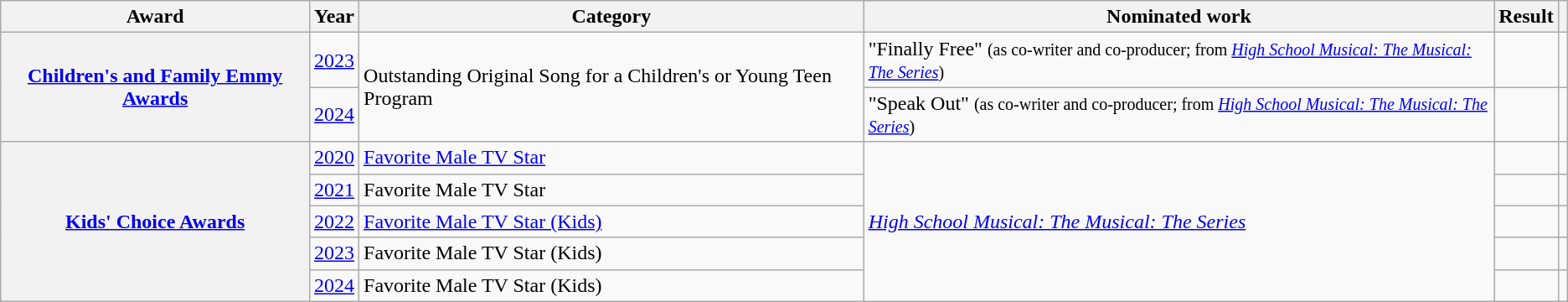<table class="wikitable sortable plainrowheaders">
<tr>
<th scope="col">Award</th>
<th scope="col">Year</th>
<th scope="col">Category</th>
<th scope="col">Nominated work</th>
<th scope="col">Result</th>
<th scope="col" class="unsortable"></th>
</tr>
<tr>
<th scope="row" rowspan=2><a href='#'>Children's and Family Emmy Awards</a></th>
<td><a href='#'>2023</a></td>
<td rowspan=2>Outstanding Original Song for a Children's or Young Teen Program</td>
<td>"Finally Free" <small>(as co-writer and co-producer; from <em><a href='#'>High School Musical: The Musical: The Series</a></em>)</small></td>
<td></td>
<td style="text-align:center;"></td>
</tr>
<tr>
<td><a href='#'>2024</a></td>
<td>"Speak Out" <small>(as co-writer and co-producer; from <em><a href='#'>High School Musical: The Musical: The Series</a></em>)</small></td>
<td></td>
<td style="text-align:center;"></td>
</tr>
<tr>
<th scope="row" rowspan="5"><a href='#'>Kids' Choice Awards</a></th>
<td><a href='#'>2020</a></td>
<td><a href='#'>Favorite Male TV Star</a></td>
<td rowspan="5"><em><a href='#'>High School Musical: The Musical: The Series</a></em></td>
<td></td>
<td style="text-align:center;"></td>
</tr>
<tr>
<td><a href='#'>2021</a></td>
<td>Favorite Male TV Star</td>
<td></td>
<td style="text-align:center;"></td>
</tr>
<tr>
<td><a href='#'>2022</a></td>
<td><a href='#'>Favorite Male TV Star (Kids)</a></td>
<td></td>
<td style="text-align:center;"></td>
</tr>
<tr>
<td><a href='#'>2023</a></td>
<td>Favorite Male TV Star (Kids)</td>
<td></td>
<td style="text-align:center;"></td>
</tr>
<tr>
<td><a href='#'>2024</a></td>
<td>Favorite Male TV Star (Kids)</td>
<td></td>
<td style="text-align:center;"></td>
</tr>
</table>
